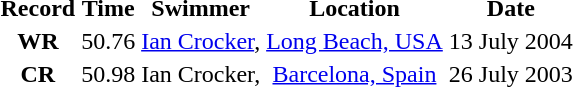<table style=text-align:center>
<tr>
<th>Record</th>
<th>Time</th>
<th>Swimmer</th>
<th>Location</th>
<th>Date</th>
</tr>
<tr>
<td><strong>WR</strong></td>
<td>50.76</td>
<td align=left><a href='#'>Ian Crocker</a>, <small>  </small></td>
<td><a href='#'>Long Beach, USA</a></td>
<td>13 July 2004</td>
</tr>
<tr>
<td><strong>CR</strong></td>
<td>50.98</td>
<td align=left>Ian Crocker, <small>  </small></td>
<td><a href='#'>Barcelona, Spain</a></td>
<td>26 July 2003</td>
</tr>
</table>
